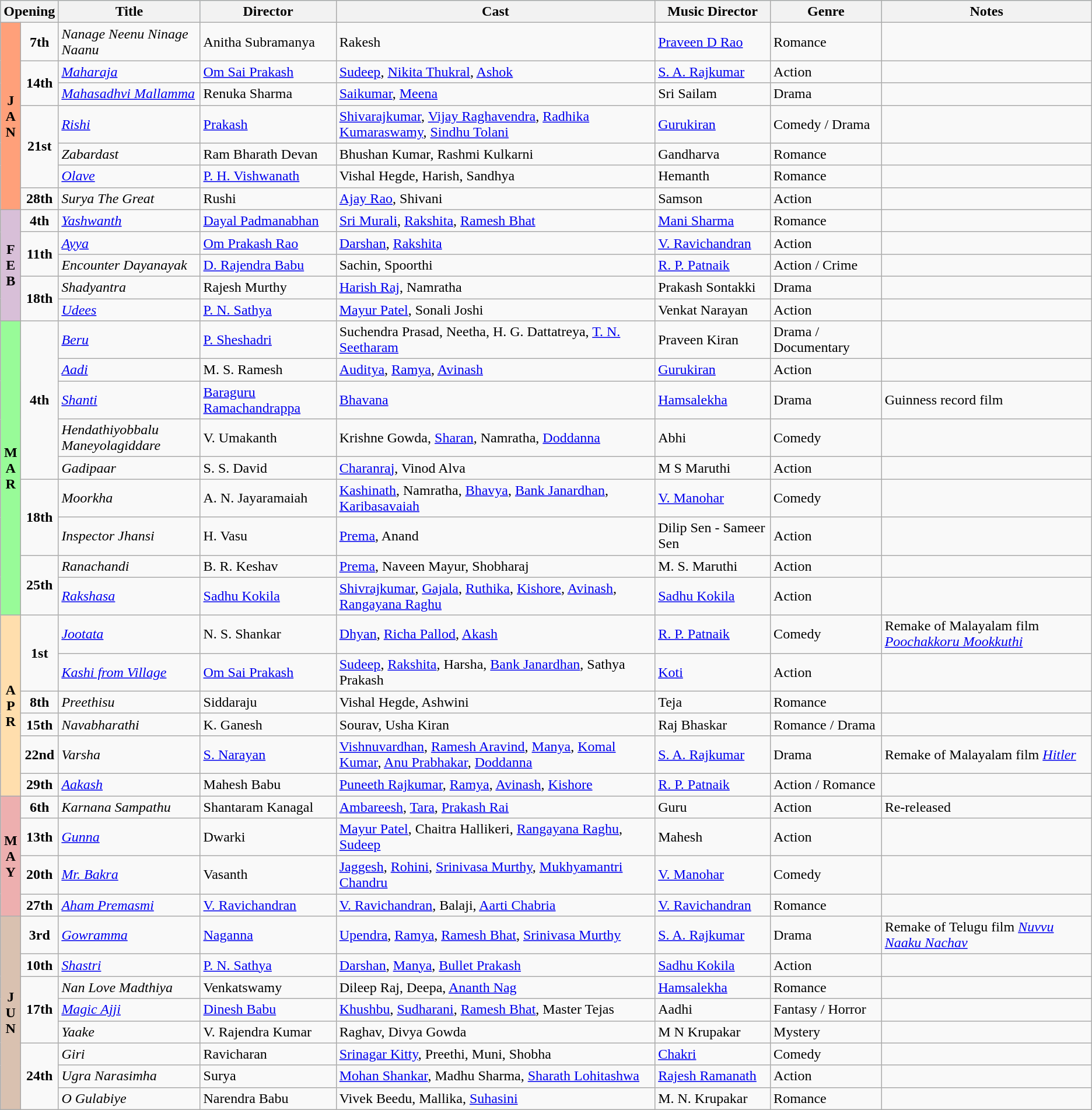<table class="wikitable">
<tr style="background:#b0e0e6; text-align:center;">
<th colspan="2"><strong>Opening</strong></th>
<th style="width:13%;"><strong>Title</strong></th>
<th><strong>Director</strong></th>
<th><strong>Cast</strong></th>
<th><strong>Music Director</strong></th>
<th><strong>Genre</strong></th>
<th><strong>Notes</strong></th>
</tr>
<tr January!>
<td rowspan="7"   style="text-align:center; background:#ffa07a; textcolor:#000;"><strong>J<br>A<br>N</strong></td>
<td style="text-align:center;"><strong>7th</strong></td>
<td><em>Nanage Neenu Ninage Naanu</em></td>
<td>Anitha Subramanya</td>
<td>Rakesh</td>
<td><a href='#'>Praveen D Rao</a></td>
<td>Romance</td>
<td></td>
</tr>
<tr>
<td rowspan="2" style="text-align:center;"><strong>14th</strong></td>
<td><em><a href='#'>Maharaja</a></em></td>
<td><a href='#'>Om Sai Prakash</a></td>
<td><a href='#'>Sudeep</a>, <a href='#'>Nikita Thukral</a>, <a href='#'>Ashok</a></td>
<td><a href='#'>S. A. Rajkumar</a></td>
<td>Action</td>
<td></td>
</tr>
<tr>
<td><em><a href='#'>Mahasadhvi Mallamma</a></em></td>
<td>Renuka Sharma</td>
<td><a href='#'>Saikumar</a>, <a href='#'>Meena</a></td>
<td>Sri Sailam</td>
<td>Drama</td>
<td></td>
</tr>
<tr>
<td rowspan="3" style="text-align:center;"><strong>21st</strong></td>
<td><em><a href='#'>Rishi</a></em></td>
<td><a href='#'>Prakash</a></td>
<td><a href='#'>Shivarajkumar</a>, <a href='#'>Vijay Raghavendra</a>, <a href='#'>Radhika Kumaraswamy</a>, <a href='#'>Sindhu Tolani</a></td>
<td><a href='#'>Gurukiran</a></td>
<td>Comedy / Drama</td>
<td></td>
</tr>
<tr>
<td><em>Zabardast</em></td>
<td>Ram Bharath Devan</td>
<td>Bhushan Kumar, Rashmi Kulkarni</td>
<td>Gandharva</td>
<td>Romance</td>
<td></td>
</tr>
<tr>
<td><em><a href='#'>Olave</a></em></td>
<td><a href='#'>P. H. Vishwanath</a></td>
<td>Vishal Hegde, Harish, Sandhya</td>
<td>Hemanth</td>
<td>Romance</td>
<td></td>
</tr>
<tr>
<td style="text-align:center;"><strong>28th</strong></td>
<td><em>Surya The Great</em></td>
<td>Rushi</td>
<td><a href='#'>Ajay Rao</a>, Shivani</td>
<td>Samson</td>
<td>Action</td>
<td></td>
</tr>
<tr February!>
<td rowspan="5"   style="text-align:center; background:thistle; textcolor:#000;"><strong>F<br>E<br>B</strong></td>
<td style="text-align:center;"><strong>4th</strong></td>
<td><em><a href='#'>Yashwanth</a></em></td>
<td><a href='#'>Dayal Padmanabhan</a></td>
<td><a href='#'>Sri Murali</a>, <a href='#'>Rakshita</a>, <a href='#'>Ramesh Bhat</a></td>
<td><a href='#'>Mani Sharma</a></td>
<td>Romance</td>
<td></td>
</tr>
<tr>
<td rowspan="2" style="text-align:center;"><strong>11th</strong></td>
<td><em><a href='#'>Ayya</a></em></td>
<td><a href='#'>Om Prakash Rao</a></td>
<td><a href='#'>Darshan</a>, <a href='#'>Rakshita</a></td>
<td><a href='#'>V. Ravichandran</a></td>
<td>Action</td>
<td></td>
</tr>
<tr>
<td><em>Encounter Dayanayak</em></td>
<td><a href='#'>D. Rajendra Babu</a></td>
<td>Sachin, Spoorthi</td>
<td><a href='#'>R. P. Patnaik</a></td>
<td>Action / Crime</td>
<td></td>
</tr>
<tr>
<td rowspan="2" style="text-align:center;"><strong>18th</strong></td>
<td><em>Shadyantra</em></td>
<td>Rajesh Murthy</td>
<td><a href='#'>Harish Raj</a>, Namratha</td>
<td>Prakash Sontakki</td>
<td>Drama</td>
<td></td>
</tr>
<tr>
<td><em><a href='#'>Udees</a></em></td>
<td><a href='#'>P. N. Sathya</a></td>
<td><a href='#'>Mayur Patel</a>, Sonali Joshi</td>
<td>Venkat Narayan</td>
<td>Action</td>
<td></td>
</tr>
<tr March!>
<td rowspan="9"   style="text-align:center; background:#98fb98; textcolor:#000;"><strong>M<br>A<br>R</strong></td>
<td rowspan="5" style="text-align:center;"><strong>4th</strong></td>
<td><em><a href='#'>Beru</a></em></td>
<td><a href='#'>P. Sheshadri</a></td>
<td>Suchendra Prasad, Neetha, H. G. Dattatreya, <a href='#'>T. N. Seetharam</a></td>
<td>Praveen Kiran</td>
<td>Drama / Documentary</td>
<td></td>
</tr>
<tr>
<td><em><a href='#'>Aadi</a></em></td>
<td>M. S. Ramesh</td>
<td><a href='#'>Auditya</a>, <a href='#'>Ramya</a>, <a href='#'>Avinash</a></td>
<td><a href='#'>Gurukiran</a></td>
<td>Action</td>
<td></td>
</tr>
<tr>
<td><em><a href='#'>Shanti</a></em></td>
<td><a href='#'>Baraguru Ramachandrappa</a></td>
<td><a href='#'>Bhavana</a></td>
<td><a href='#'>Hamsalekha</a></td>
<td>Drama</td>
<td>Guinness record film</td>
</tr>
<tr>
<td><em>Hendathiyobbalu Maneyolagiddare</em></td>
<td>V. Umakanth</td>
<td>Krishne Gowda, <a href='#'>Sharan</a>, Namratha, <a href='#'>Doddanna</a></td>
<td>Abhi</td>
<td>Comedy</td>
<td></td>
</tr>
<tr>
<td><em>Gadipaar</em></td>
<td>S. S. David</td>
<td><a href='#'>Charanraj</a>, Vinod Alva</td>
<td>M S Maruthi</td>
<td>Action</td>
<td></td>
</tr>
<tr>
<td rowspan="2" style="text-align:center;"><strong>18th</strong></td>
<td><em>Moorkha</em></td>
<td>A. N. Jayaramaiah</td>
<td><a href='#'>Kashinath</a>, Namratha, <a href='#'>Bhavya</a>, <a href='#'>Bank Janardhan</a>, <a href='#'>Karibasavaiah</a></td>
<td><a href='#'>V. Manohar</a></td>
<td>Comedy</td>
<td></td>
</tr>
<tr>
<td><em>Inspector Jhansi</em></td>
<td>H. Vasu</td>
<td><a href='#'>Prema</a>, Anand</td>
<td>Dilip Sen - Sameer Sen</td>
<td>Action</td>
<td></td>
</tr>
<tr>
<td rowspan="2" style="text-align:center;"><strong>25th</strong></td>
<td><em>Ranachandi</em></td>
<td>B. R. Keshav</td>
<td><a href='#'>Prema</a>, Naveen Mayur, Shobharaj</td>
<td>M. S. Maruthi</td>
<td>Action</td>
<td></td>
</tr>
<tr>
<td><em><a href='#'>Rakshasa</a></em></td>
<td><a href='#'>Sadhu Kokila</a></td>
<td><a href='#'>Shivrajkumar</a>, <a href='#'>Gajala</a>, <a href='#'>Ruthika</a>, <a href='#'>Kishore</a>, <a href='#'>Avinash</a>, <a href='#'>Rangayana Raghu</a></td>
<td><a href='#'>Sadhu Kokila</a></td>
<td>Action</td>
<td></td>
</tr>
<tr April!>
<td rowspan="6"   style="text-align:center; background:#ffdead; textcolor:#000;"><strong>A<br>P<br>R</strong></td>
<td rowspan="2" style="text-align:center;"><strong>1st</strong></td>
<td><em><a href='#'>Jootata</a></em></td>
<td>N. S. Shankar</td>
<td><a href='#'>Dhyan</a>, <a href='#'>Richa Pallod</a>, <a href='#'>Akash</a></td>
<td><a href='#'>R. P. Patnaik</a></td>
<td>Comedy</td>
<td>Remake of Malayalam film <em><a href='#'>Poochakkoru Mookkuthi</a></em> </td>
</tr>
<tr>
<td><em><a href='#'>Kashi from Village</a></em></td>
<td><a href='#'>Om Sai Prakash</a></td>
<td><a href='#'>Sudeep</a>, <a href='#'>Rakshita</a>, Harsha, <a href='#'>Bank Janardhan</a>, Sathya Prakash</td>
<td><a href='#'>Koti</a></td>
<td>Action</td>
<td></td>
</tr>
<tr>
<td style="text-align:center;"><strong>8th</strong></td>
<td><em>Preethisu</em></td>
<td>Siddaraju</td>
<td>Vishal Hegde, Ashwini</td>
<td>Teja</td>
<td>Romance</td>
<td></td>
</tr>
<tr>
<td style="text-align:center;"><strong>15th</strong></td>
<td><em>Navabharathi</em></td>
<td>K. Ganesh</td>
<td>Sourav, Usha Kiran</td>
<td>Raj Bhaskar</td>
<td>Romance / Drama</td>
<td></td>
</tr>
<tr>
<td style="text-align:center;"><strong>22nd</strong></td>
<td><em>Varsha </em></td>
<td><a href='#'>S. Narayan</a></td>
<td><a href='#'>Vishnuvardhan</a>, <a href='#'>Ramesh Aravind</a>, <a href='#'>Manya</a>, <a href='#'>Komal Kumar</a>, <a href='#'>Anu Prabhakar</a>, <a href='#'>Doddanna</a></td>
<td><a href='#'>S. A. Rajkumar</a></td>
<td>Drama</td>
<td>Remake of Malayalam film <em><a href='#'>Hitler</a></em> </td>
</tr>
<tr>
<td style="text-align:center;"><strong>29th</strong></td>
<td><em><a href='#'>Aakash</a></em></td>
<td>Mahesh Babu</td>
<td><a href='#'>Puneeth Rajkumar</a>, <a href='#'>Ramya</a>, <a href='#'>Avinash</a>, <a href='#'>Kishore</a></td>
<td><a href='#'>R. P. Patnaik</a></td>
<td>Action / Romance</td>
<td></td>
</tr>
<tr May!>
<td rowspan="4"   style="text-align:center; background:#edafaf; textcolor:#000;"><strong>M<br>A<br>Y</strong></td>
<td style="text-align:center;"><strong>6th</strong></td>
<td><em>Karnana Sampathu</em></td>
<td>Shantaram Kanagal</td>
<td><a href='#'>Ambareesh</a>, <a href='#'>Tara</a>, <a href='#'>Prakash Rai</a></td>
<td>Guru</td>
<td>Action</td>
<td>Re-released</td>
</tr>
<tr>
<td style="text-align:center;"><strong>13th</strong></td>
<td><em><a href='#'>Gunna</a></em></td>
<td>Dwarki</td>
<td><a href='#'>Mayur Patel</a>, Chaitra Hallikeri, <a href='#'>Rangayana Raghu</a>, <a href='#'>Sudeep</a></td>
<td>Mahesh</td>
<td>Action</td>
<td></td>
</tr>
<tr>
<td style="text-align:center;"><strong>20th</strong></td>
<td><em><a href='#'>Mr. Bakra</a></em></td>
<td>Vasanth</td>
<td><a href='#'>Jaggesh</a>, <a href='#'>Rohini</a>, <a href='#'>Srinivasa Murthy</a>, <a href='#'>Mukhyamantri Chandru</a></td>
<td><a href='#'>V. Manohar</a></td>
<td>Comedy</td>
<td></td>
</tr>
<tr>
<td style="text-align:center;"><strong>27th</strong></td>
<td><em><a href='#'>Aham Premasmi</a></em></td>
<td><a href='#'>V. Ravichandran</a></td>
<td><a href='#'>V. Ravichandran</a>, Balaji, <a href='#'>Aarti Chabria</a></td>
<td><a href='#'>V. Ravichandran</a></td>
<td>Romance</td>
<td></td>
</tr>
<tr June!>
<td rowspan="8"   style="text-align:center; background:#d9c1b0; textcolor:#000;"><strong>J<br>U<br>N</strong></td>
<td style="text-align:center;"><strong>3rd</strong></td>
<td><em><a href='#'>Gowramma</a></em></td>
<td><a href='#'>Naganna</a></td>
<td><a href='#'>Upendra</a>, <a href='#'>Ramya</a>, <a href='#'>Ramesh Bhat</a>, <a href='#'>Srinivasa Murthy</a></td>
<td><a href='#'>S. A. Rajkumar</a></td>
<td>Drama</td>
<td>Remake of Telugu film <em><a href='#'>Nuvvu Naaku Nachav</a></em></td>
</tr>
<tr>
<td style="text-align:center;"><strong>10th</strong></td>
<td><em><a href='#'>Shastri</a></em></td>
<td><a href='#'>P. N. Sathya</a></td>
<td><a href='#'>Darshan</a>, <a href='#'>Manya</a>, <a href='#'>Bullet Prakash</a></td>
<td><a href='#'>Sadhu Kokila</a></td>
<td>Action</td>
<td></td>
</tr>
<tr>
<td rowspan="3" style="text-align:center;"><strong>17th</strong></td>
<td><em>Nan Love Madthiya</em></td>
<td>Venkatswamy</td>
<td>Dileep Raj, Deepa, <a href='#'>Ananth Nag</a></td>
<td><a href='#'>Hamsalekha</a></td>
<td>Romance</td>
<td></td>
</tr>
<tr>
<td><em><a href='#'>Magic Ajji</a></em></td>
<td><a href='#'>Dinesh Babu</a></td>
<td><a href='#'>Khushbu</a>, <a href='#'>Sudharani</a>, <a href='#'>Ramesh Bhat</a>, Master Tejas</td>
<td>Aadhi</td>
<td>Fantasy / Horror</td>
<td></td>
</tr>
<tr>
<td><em>Yaake</em></td>
<td>V. Rajendra Kumar</td>
<td>Raghav, Divya Gowda</td>
<td>M N Krupakar</td>
<td>Mystery</td>
<td></td>
</tr>
<tr>
<td rowspan="3" style="text-align:center;"><strong>24th</strong></td>
<td><em>Giri</em></td>
<td>Ravicharan</td>
<td><a href='#'>Srinagar Kitty</a>, Preethi, Muni, Shobha</td>
<td><a href='#'>Chakri</a></td>
<td>Comedy</td>
<td></td>
</tr>
<tr>
<td><em>Ugra Narasimha</em></td>
<td>Surya</td>
<td><a href='#'>Mohan Shankar</a>, Madhu Sharma, <a href='#'>Sharath Lohitashwa</a></td>
<td><a href='#'>Rajesh Ramanath</a></td>
<td>Action</td>
<td></td>
</tr>
<tr>
<td><em>O Gulabiye</em></td>
<td>Narendra Babu</td>
<td>Vivek Beedu, Mallika, <a href='#'>Suhasini</a></td>
<td>M. N. Krupakar</td>
<td>Romance</td>
<td></td>
</tr>
</table>
